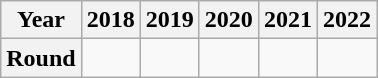<table class="wikitable" style="text-align:center">
<tr>
<th>Year</th>
<th>2018</th>
<th>2019</th>
<th>2020</th>
<th>2021</th>
<th>2022</th>
</tr>
<tr>
<th>Round</th>
<td></td>
<td></td>
<td></td>
<td></td>
<td></td>
</tr>
</table>
